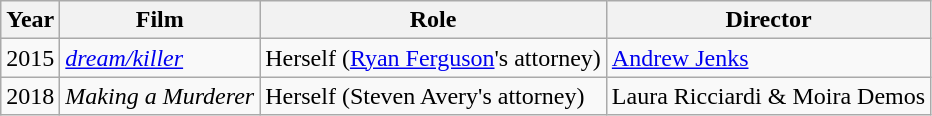<table class="wikitable sortable">
<tr>
<th>Year</th>
<th>Film</th>
<th>Role</th>
<th>Director</th>
</tr>
<tr>
<td>2015</td>
<td><em><a href='#'>dream/killer</a></em></td>
<td>Herself (<a href='#'>Ryan Ferguson</a>'s attorney)</td>
<td><a href='#'>Andrew Jenks</a></td>
</tr>
<tr>
<td>2018</td>
<td><em>Making a Murderer</em></td>
<td>Herself (Steven Avery's attorney)</td>
<td>Laura Ricciardi & Moira Demos</td>
</tr>
</table>
